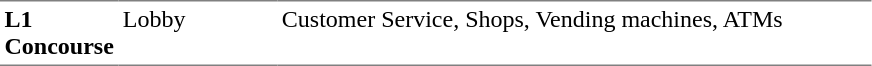<table table border=0 cellspacing=0 cellpadding=3>
<tr>
<td style="border-bottom:solid 1px gray; border-top:solid 1px gray;" valign=top width=50><strong>L1<br>Concourse</strong></td>
<td style="border-bottom:solid 1px gray; border-top:solid 1px gray;" valign=top width=100>Lobby</td>
<td style="border-bottom:solid 1px gray; border-top:solid 1px gray;" valign=top width=390>Customer Service, Shops, Vending machines, ATMs</td>
</tr>
</table>
